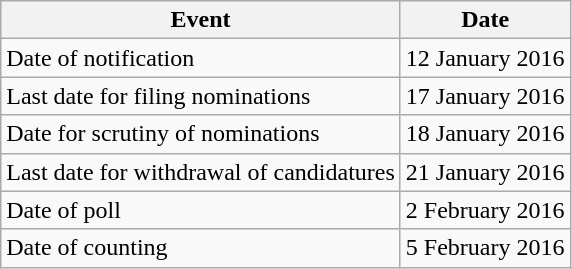<table class="wikitable">
<tr>
<th><strong>Event</strong></th>
<th><strong>Date</strong></th>
</tr>
<tr>
<td>Date of notification</td>
<td>12 January 2016</td>
</tr>
<tr>
<td>Last date for filing nominations</td>
<td>17 January 2016</td>
</tr>
<tr>
<td>Date for scrutiny of nominations</td>
<td>18 January 2016</td>
</tr>
<tr>
<td>Last date for withdrawal of candidatures</td>
<td>21 January 2016</td>
</tr>
<tr>
<td>Date of poll</td>
<td>2 February 2016</td>
</tr>
<tr>
<td>Date of counting</td>
<td>5 February 2016</td>
</tr>
</table>
